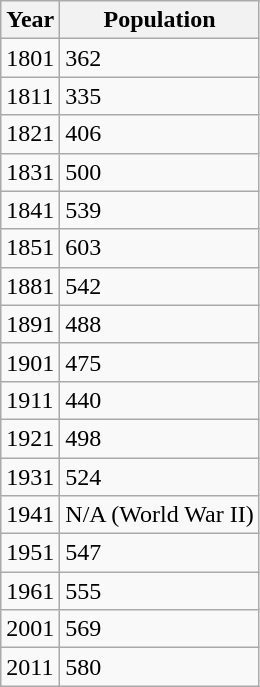<table class="wikitable">
<tr>
<th>Year</th>
<th>Population</th>
</tr>
<tr>
<td>1801</td>
<td>362</td>
</tr>
<tr>
<td>1811</td>
<td>335</td>
</tr>
<tr>
<td>1821</td>
<td>406</td>
</tr>
<tr>
<td>1831</td>
<td>500</td>
</tr>
<tr>
<td>1841</td>
<td>539</td>
</tr>
<tr>
<td>1851</td>
<td>603</td>
</tr>
<tr>
<td>1881</td>
<td>542</td>
</tr>
<tr>
<td>1891</td>
<td>488</td>
</tr>
<tr>
<td>1901</td>
<td>475</td>
</tr>
<tr>
<td>1911</td>
<td>440</td>
</tr>
<tr>
<td>1921</td>
<td>498</td>
</tr>
<tr>
<td>1931</td>
<td>524</td>
</tr>
<tr>
<td>1941</td>
<td>N/A (World War II)</td>
</tr>
<tr>
<td>1951</td>
<td>547</td>
</tr>
<tr>
<td>1961</td>
<td>555</td>
</tr>
<tr>
<td>2001</td>
<td>569</td>
</tr>
<tr>
<td>2011</td>
<td>580</td>
</tr>
</table>
